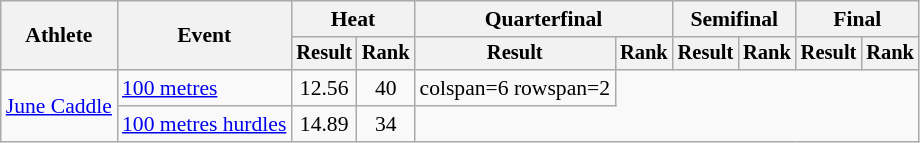<table class=wikitable style=font-size:90%>
<tr>
<th rowspan=2>Athlete</th>
<th rowspan=2>Event</th>
<th colspan=2>Heat</th>
<th colspan=2>Quarterfinal</th>
<th colspan=2>Semifinal</th>
<th colspan=2>Final</th>
</tr>
<tr style=font-size:95%>
<th>Result</th>
<th>Rank</th>
<th>Result</th>
<th>Rank</th>
<th>Result</th>
<th>Rank</th>
<th>Result</th>
<th>Rank</th>
</tr>
<tr align=center>
<td align=left rowspan=2><a href='#'>June Caddle</a></td>
<td align=left><a href='#'>100 metres</a></td>
<td>12.56</td>
<td>40</td>
<td>colspan=6 rowspan=2 </td>
</tr>
<tr align=center>
<td align=left><a href='#'>100 metres hurdles</a></td>
<td>14.89</td>
<td>34</td>
</tr>
</table>
